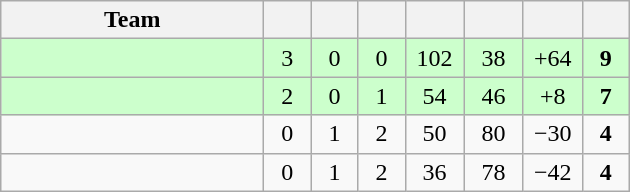<table class="wikitable" style="text-align:center;">
<tr>
<th style="width:10.5em;">Team</th>
<th style="width:1.5em;"></th>
<th style="width:1.5em;"></th>
<th style="width:1.5em;"></th>
<th style="width:2.0em;"></th>
<th style="width:2.0em;"></th>
<th style="width:2.0em;"></th>
<th style="width:1.5em;"></th>
</tr>
<tr bgcolor=ccffcc>
<td align=left></td>
<td>3</td>
<td>0</td>
<td>0</td>
<td>102</td>
<td>38</td>
<td>+64</td>
<td><strong>9</strong></td>
</tr>
<tr bgcolor=ccffcc>
<td align=left></td>
<td>2</td>
<td>0</td>
<td>1</td>
<td>54</td>
<td>46</td>
<td>+8</td>
<td><strong>7</strong></td>
</tr>
<tr>
<td align="left"></td>
<td>0</td>
<td>1</td>
<td>2</td>
<td>50</td>
<td>80</td>
<td>−30</td>
<td><strong>4</strong></td>
</tr>
<tr>
<td align="left"></td>
<td>0</td>
<td>1</td>
<td>2</td>
<td>36</td>
<td>78</td>
<td>−42</td>
<td><strong>4</strong></td>
</tr>
</table>
